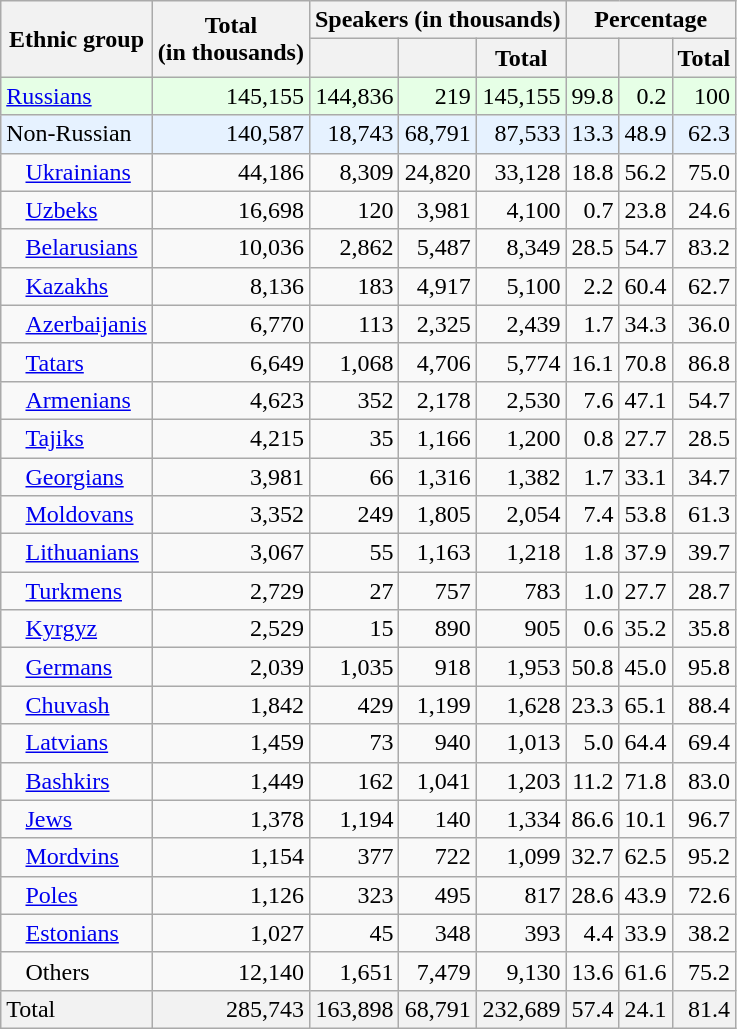<table class="wikitable sortable" style="text-align:right">
<tr>
<th rowspan="2">Ethnic group</th>
<th rowspan="2">Total <br>(in thousands)</th>
<th colspan="3">Speakers (in thousands)</th>
<th colspan="3">Percentage</th>
</tr>
<tr>
<th></th>
<th></th>
<th>Total</th>
<th></th>
<th></th>
<th>Total</th>
</tr>
<tr style="background:#e6ffe6;">
<td style="text-align:left;"><a href='#'>Russians</a></td>
<td>145,155</td>
<td>144,836</td>
<td>219</td>
<td>145,155</td>
<td>99.8</td>
<td>0.2</td>
<td>100</td>
</tr>
<tr style="background:#e6f2ff;">
<td style="text-align:left;">Non-Russian</td>
<td>140,587</td>
<td>18,743</td>
<td>68,791</td>
<td>87,533</td>
<td>13.3</td>
<td>48.9</td>
<td>62.3</td>
</tr>
<tr>
<td style="text-align:left;padding-left: 1em;"><a href='#'>Ukrainians</a></td>
<td>44,186</td>
<td>8,309</td>
<td>24,820</td>
<td>33,128</td>
<td>18.8</td>
<td>56.2</td>
<td>75.0</td>
</tr>
<tr>
<td style="text-align:left;padding-left: 1em;"><a href='#'>Uzbeks</a></td>
<td>16,698</td>
<td>120</td>
<td>3,981</td>
<td>4,100</td>
<td>0.7</td>
<td>23.8</td>
<td>24.6</td>
</tr>
<tr>
<td style="text-align:left;padding-left: 1em;"><a href='#'>Belarusians</a></td>
<td>10,036</td>
<td>2,862</td>
<td>5,487</td>
<td>8,349</td>
<td>28.5</td>
<td>54.7</td>
<td>83.2</td>
</tr>
<tr>
<td style="text-align:left;padding-left: 1em;"><a href='#'>Kazakhs</a></td>
<td>8,136</td>
<td>183</td>
<td>4,917</td>
<td>5,100</td>
<td>2.2</td>
<td>60.4</td>
<td>62.7</td>
</tr>
<tr>
<td style="text-align:left;padding-left: 1em;"><a href='#'>Azerbaijanis</a></td>
<td>6,770</td>
<td>113</td>
<td>2,325</td>
<td>2,439</td>
<td>1.7</td>
<td>34.3</td>
<td>36.0</td>
</tr>
<tr>
<td style="text-align:left;padding-left: 1em;"><a href='#'>Tatars</a></td>
<td>6,649</td>
<td>1,068</td>
<td>4,706</td>
<td>5,774</td>
<td>16.1</td>
<td>70.8</td>
<td>86.8</td>
</tr>
<tr>
<td style="text-align:left;padding-left: 1em;"><a href='#'>Armenians</a></td>
<td>4,623</td>
<td>352</td>
<td>2,178</td>
<td>2,530</td>
<td>7.6</td>
<td>47.1</td>
<td>54.7</td>
</tr>
<tr>
<td style="text-align:left;padding-left: 1em;"><a href='#'>Tajiks</a></td>
<td>4,215</td>
<td>35</td>
<td>1,166</td>
<td>1,200</td>
<td>0.8</td>
<td>27.7</td>
<td>28.5</td>
</tr>
<tr>
<td style="text-align:left;padding-left: 1em;"><a href='#'>Georgians</a></td>
<td>3,981</td>
<td>66</td>
<td>1,316</td>
<td>1,382</td>
<td>1.7</td>
<td>33.1</td>
<td>34.7</td>
</tr>
<tr>
<td style="text-align:left;padding-left: 1em;"><a href='#'>Moldovans</a></td>
<td>3,352</td>
<td>249</td>
<td>1,805</td>
<td>2,054</td>
<td>7.4</td>
<td>53.8</td>
<td>61.3</td>
</tr>
<tr>
<td style="text-align:left;padding-left: 1em;"><a href='#'>Lithuanians</a></td>
<td>3,067</td>
<td>55</td>
<td>1,163</td>
<td>1,218</td>
<td>1.8</td>
<td>37.9</td>
<td>39.7</td>
</tr>
<tr>
<td style="text-align:left;padding-left: 1em;"><a href='#'>Turkmens</a></td>
<td>2,729</td>
<td>27</td>
<td>757</td>
<td>783</td>
<td>1.0</td>
<td>27.7</td>
<td>28.7</td>
</tr>
<tr>
<td style="text-align:left;padding-left: 1em;"><a href='#'>Kyrgyz</a></td>
<td>2,529</td>
<td>15</td>
<td>890</td>
<td>905</td>
<td>0.6</td>
<td>35.2</td>
<td>35.8</td>
</tr>
<tr>
<td style="text-align:left;padding-left: 1em;"><a href='#'>Germans</a></td>
<td>2,039</td>
<td>1,035</td>
<td>918</td>
<td>1,953</td>
<td>50.8</td>
<td>45.0</td>
<td>95.8</td>
</tr>
<tr>
<td style="text-align:left;padding-left: 1em;"><a href='#'>Chuvash</a></td>
<td>1,842</td>
<td>429</td>
<td>1,199</td>
<td>1,628</td>
<td>23.3</td>
<td>65.1</td>
<td>88.4</td>
</tr>
<tr>
<td style="text-align:left;padding-left: 1em;"><a href='#'>Latvians</a></td>
<td>1,459</td>
<td>73</td>
<td>940</td>
<td>1,013</td>
<td>5.0</td>
<td>64.4</td>
<td>69.4</td>
</tr>
<tr>
<td style="text-align:left;padding-left: 1em;"><a href='#'>Bashkirs</a></td>
<td>1,449</td>
<td>162</td>
<td>1,041</td>
<td>1,203</td>
<td>11.2</td>
<td>71.8</td>
<td>83.0</td>
</tr>
<tr>
<td style="text-align:left;padding-left: 1em;"><a href='#'>Jews</a></td>
<td>1,378</td>
<td>1,194</td>
<td>140</td>
<td>1,334</td>
<td>86.6</td>
<td>10.1</td>
<td>96.7</td>
</tr>
<tr>
<td style="text-align:left;padding-left: 1em;"><a href='#'>Mordvins</a></td>
<td>1,154</td>
<td>377</td>
<td>722</td>
<td>1,099</td>
<td>32.7</td>
<td>62.5</td>
<td>95.2</td>
</tr>
<tr>
<td style="text-align:left;padding-left: 1em;"><a href='#'>Poles</a></td>
<td>1,126</td>
<td>323</td>
<td>495</td>
<td>817</td>
<td>28.6</td>
<td>43.9</td>
<td>72.6</td>
</tr>
<tr>
<td style="text-align:left;padding-left: 1em;"><a href='#'>Estonians</a></td>
<td>1,027</td>
<td>45</td>
<td>348</td>
<td>393</td>
<td>4.4</td>
<td>33.9</td>
<td>38.2</td>
</tr>
<tr>
<td style="text-align:left;padding-left: 1em;">Others</td>
<td>12,140</td>
<td>1,651</td>
<td>7,479</td>
<td>9,130</td>
<td>13.6</td>
<td>61.6</td>
<td>75.2</td>
</tr>
<tr class="unsortable" style="background:#f2f2f2;">
<td style="text-align:left">Total</td>
<td>285,743</td>
<td>163,898</td>
<td>68,791</td>
<td>232,689</td>
<td>57.4</td>
<td>24.1</td>
<td>81.4</td>
</tr>
</table>
